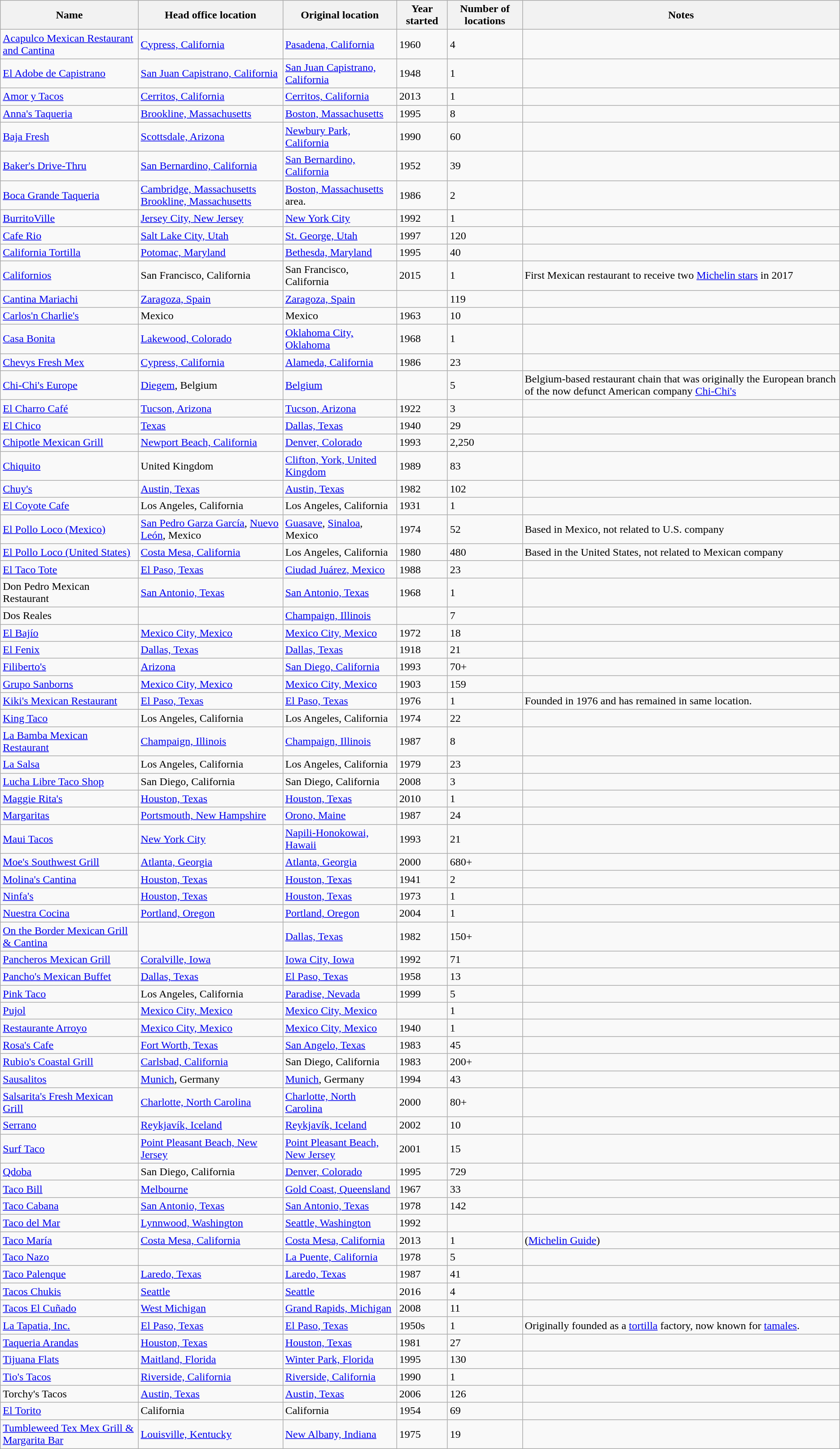<table class="wikitable sortable">
<tr>
<th>Name</th>
<th>Head office location</th>
<th>Original location</th>
<th>Year started</th>
<th data-sort-type="number">Number of locations</th>
<th class="unsortable">Notes</th>
</tr>
<tr>
<td><a href='#'>Acapulco Mexican Restaurant and Cantina</a></td>
<td><a href='#'>Cypress, California</a></td>
<td><a href='#'>Pasadena, California</a></td>
<td>1960</td>
<td>4</td>
<td></td>
</tr>
<tr>
<td><a href='#'>El Adobe de Capistrano</a></td>
<td><a href='#'>San Juan Capistrano, California</a></td>
<td><a href='#'>San Juan Capistrano, California</a></td>
<td>1948</td>
<td>1</td>
<td></td>
</tr>
<tr>
<td><a href='#'>Amor y Tacos</a></td>
<td><a href='#'>Cerritos, California</a></td>
<td><a href='#'>Cerritos, California</a></td>
<td>2013</td>
<td>1</td>
<td></td>
</tr>
<tr>
<td><a href='#'>Anna's Taqueria</a></td>
<td><a href='#'>Brookline, Massachusetts</a></td>
<td><a href='#'>Boston, Massachusetts</a></td>
<td>1995</td>
<td>8</td>
<td></td>
</tr>
<tr>
<td><a href='#'>Baja Fresh</a></td>
<td><a href='#'>Scottsdale, Arizona</a></td>
<td><a href='#'>Newbury Park, California</a></td>
<td>1990</td>
<td>60</td>
<td></td>
</tr>
<tr>
<td><a href='#'>Baker's Drive-Thru</a></td>
<td><a href='#'>San Bernardino, California</a></td>
<td><a href='#'>San Bernardino, California</a></td>
<td>1952</td>
<td>39</td>
<td></td>
</tr>
<tr>
<td><a href='#'>Boca Grande Taqueria</a></td>
<td><a href='#'>Cambridge, Massachusetts</a> <br> <a href='#'>Brookline, Massachusetts</a></td>
<td><a href='#'>Boston, Massachusetts</a> area.</td>
<td>1986</td>
<td>2</td>
<td></td>
</tr>
<tr>
<td><a href='#'>BurritoVille</a></td>
<td><a href='#'>Jersey City, New Jersey</a></td>
<td><a href='#'>New York City</a></td>
<td>1992</td>
<td>1</td>
<td></td>
</tr>
<tr>
<td><a href='#'>Cafe Rio</a></td>
<td><a href='#'>Salt Lake City, Utah</a></td>
<td><a href='#'>St. George, Utah</a></td>
<td>1997</td>
<td>120</td>
<td></td>
</tr>
<tr>
<td><a href='#'>California Tortilla</a></td>
<td><a href='#'>Potomac, Maryland</a></td>
<td><a href='#'>Bethesda, Maryland</a></td>
<td>1995</td>
<td>40</td>
<td></td>
</tr>
<tr>
<td><a href='#'>Californios</a></td>
<td>San Francisco, California</td>
<td>San Francisco, California</td>
<td>2015</td>
<td>1</td>
<td>First Mexican restaurant to receive two <a href='#'>Michelin stars</a> in 2017</td>
</tr>
<tr>
<td><a href='#'>Cantina Mariachi</a></td>
<td><a href='#'>Zaragoza, Spain</a></td>
<td><a href='#'>Zaragoza, Spain</a></td>
<td></td>
<td>119</td>
<td></td>
</tr>
<tr>
<td><a href='#'>Carlos'n Charlie's</a></td>
<td>Mexico</td>
<td>Mexico</td>
<td>1963</td>
<td>10</td>
<td></td>
</tr>
<tr>
<td><a href='#'>Casa Bonita</a></td>
<td><a href='#'>Lakewood, Colorado</a></td>
<td><a href='#'>Oklahoma City, Oklahoma</a></td>
<td>1968</td>
<td>1</td>
<td></td>
</tr>
<tr>
<td><a href='#'>Chevys Fresh Mex</a></td>
<td><a href='#'>Cypress, California</a></td>
<td><a href='#'>Alameda, California</a></td>
<td>1986</td>
<td>23</td>
<td></td>
</tr>
<tr>
<td><a href='#'>Chi-Chi's Europe</a></td>
<td><a href='#'>Diegem</a>, Belgium</td>
<td><a href='#'>Belgium</a></td>
<td></td>
<td>5</td>
<td>Belgium-based restaurant chain that was originally the European branch of the now defunct American company <a href='#'>Chi-Chi's</a></td>
</tr>
<tr>
<td><a href='#'>El Charro Café</a></td>
<td><a href='#'>Tucson, Arizona</a></td>
<td><a href='#'>Tucson, Arizona</a></td>
<td>1922</td>
<td>3</td>
<td></td>
</tr>
<tr>
<td><a href='#'>El Chico</a></td>
<td><a href='#'>Texas</a></td>
<td><a href='#'>Dallas, Texas</a></td>
<td>1940</td>
<td>29</td>
<td></td>
</tr>
<tr>
<td><a href='#'>Chipotle Mexican Grill</a></td>
<td><a href='#'>Newport Beach, California</a></td>
<td><a href='#'>Denver, Colorado</a></td>
<td>1993</td>
<td>2,250</td>
<td></td>
</tr>
<tr>
<td><a href='#'>Chiquito</a></td>
<td>United Kingdom</td>
<td><a href='#'>Clifton, York, United Kingdom</a></td>
<td>1989</td>
<td>83</td>
<td></td>
</tr>
<tr>
<td><a href='#'>Chuy's</a></td>
<td><a href='#'>Austin, Texas</a></td>
<td><a href='#'>Austin, Texas</a></td>
<td>1982</td>
<td>102</td>
<td></td>
</tr>
<tr>
<td><a href='#'>El Coyote Cafe</a></td>
<td>Los Angeles, California</td>
<td>Los Angeles, California</td>
<td>1931</td>
<td>1</td>
<td></td>
</tr>
<tr>
<td><a href='#'>El Pollo Loco (Mexico)</a></td>
<td><a href='#'>San Pedro Garza García</a>, <a href='#'>Nuevo León</a>, Mexico</td>
<td><a href='#'>Guasave</a>, <a href='#'>Sinaloa</a>, Mexico</td>
<td>1974</td>
<td>52</td>
<td>Based in Mexico, not related to U.S. company</td>
</tr>
<tr>
<td><a href='#'>El Pollo Loco (United States)</a></td>
<td><a href='#'>Costa Mesa, California</a></td>
<td>Los Angeles, California</td>
<td>1980</td>
<td>480</td>
<td>Based in the United States, not related to Mexican company</td>
</tr>
<tr>
<td><a href='#'>El Taco Tote</a></td>
<td><a href='#'>El Paso, Texas</a></td>
<td><a href='#'>Ciudad Juárez, Mexico</a></td>
<td>1988</td>
<td>23</td>
<td></td>
</tr>
<tr>
<td>Don Pedro Mexican Restaurant</td>
<td><a href='#'>San Antonio, Texas</a></td>
<td><a href='#'>San Antonio, Texas</a></td>
<td>1968</td>
<td>1</td>
<td></td>
</tr>
<tr>
<td>Dos Reales</td>
<td></td>
<td><a href='#'>Champaign, Illinois</a></td>
<td></td>
<td>7</td>
<td></td>
</tr>
<tr>
<td><a href='#'>El Bajío</a></td>
<td><a href='#'>Mexico City, Mexico</a></td>
<td><a href='#'>Mexico City, Mexico</a></td>
<td>1972</td>
<td>18</td>
<td></td>
</tr>
<tr>
<td><a href='#'>El Fenix</a></td>
<td><a href='#'>Dallas, Texas</a></td>
<td><a href='#'>Dallas, Texas</a></td>
<td>1918</td>
<td>21</td>
<td></td>
</tr>
<tr>
<td><a href='#'>Filiberto's</a></td>
<td><a href='#'>Arizona</a></td>
<td><a href='#'>San Diego, California</a></td>
<td>1993</td>
<td>70+</td>
<td></td>
</tr>
<tr>
<td><a href='#'>Grupo Sanborns</a></td>
<td><a href='#'>Mexico City, Mexico</a></td>
<td><a href='#'>Mexico City, Mexico</a></td>
<td>1903</td>
<td>159</td>
<td></td>
</tr>
<tr>
<td><a href='#'>Kiki's Mexican Restaurant</a></td>
<td><a href='#'>El Paso, Texas</a></td>
<td><a href='#'>El Paso, Texas</a></td>
<td>1976</td>
<td>1</td>
<td>Founded in 1976 and has remained in same location.</td>
</tr>
<tr>
<td><a href='#'>King Taco</a></td>
<td>Los Angeles, California</td>
<td>Los Angeles, California</td>
<td>1974</td>
<td>22</td>
<td></td>
</tr>
<tr>
<td><a href='#'>La Bamba Mexican Restaurant</a></td>
<td><a href='#'>Champaign, Illinois</a></td>
<td><a href='#'>Champaign, Illinois</a></td>
<td>1987</td>
<td>8</td>
<td></td>
</tr>
<tr>
<td><a href='#'>La Salsa</a></td>
<td>Los Angeles, California</td>
<td>Los Angeles, California</td>
<td>1979</td>
<td>23</td>
<td></td>
</tr>
<tr>
<td><a href='#'>Lucha Libre Taco Shop</a></td>
<td>San Diego, California</td>
<td>San Diego, California</td>
<td>2008</td>
<td>3</td>
</tr>
<tr>
<td><a href='#'>Maggie Rita's</a></td>
<td><a href='#'>Houston, Texas</a></td>
<td><a href='#'>Houston, Texas</a></td>
<td>2010</td>
<td>1</td>
<td></td>
</tr>
<tr>
<td><a href='#'>Margaritas</a></td>
<td><a href='#'>Portsmouth, New Hampshire</a></td>
<td><a href='#'>Orono, Maine</a></td>
<td>1987</td>
<td>24</td>
<td></td>
</tr>
<tr>
<td><a href='#'>Maui Tacos</a></td>
<td><a href='#'>New York City</a></td>
<td><a href='#'>Napili-Honokowai, Hawaii</a></td>
<td>1993</td>
<td>21</td>
<td></td>
</tr>
<tr>
<td><a href='#'>Moe's Southwest Grill</a></td>
<td><a href='#'>Atlanta, Georgia</a></td>
<td><a href='#'>Atlanta, Georgia</a></td>
<td>2000</td>
<td>680+</td>
<td></td>
</tr>
<tr>
<td><a href='#'>Molina's Cantina</a></td>
<td><a href='#'>Houston, Texas</a></td>
<td><a href='#'>Houston, Texas</a></td>
<td>1941</td>
<td>2</td>
<td></td>
</tr>
<tr>
<td><a href='#'>Ninfa's</a></td>
<td><a href='#'>Houston, Texas</a></td>
<td><a href='#'>Houston, Texas</a></td>
<td>1973</td>
<td>1</td>
<td></td>
</tr>
<tr>
<td><a href='#'>Nuestra Cocina</a></td>
<td><a href='#'>Portland, Oregon</a></td>
<td><a href='#'>Portland, Oregon</a></td>
<td>2004</td>
<td>1</td>
<td></td>
</tr>
<tr>
<td><a href='#'>On the Border Mexican Grill & Cantina</a></td>
<td></td>
<td><a href='#'>Dallas, Texas</a></td>
<td>1982</td>
<td>150+</td>
<td></td>
</tr>
<tr>
<td><a href='#'>Pancheros Mexican Grill</a></td>
<td><a href='#'>Coralville, Iowa</a></td>
<td><a href='#'>Iowa City, Iowa</a></td>
<td>1992</td>
<td>71</td>
<td></td>
</tr>
<tr>
<td><a href='#'>Pancho's Mexican Buffet</a></td>
<td><a href='#'>Dallas, Texas</a></td>
<td><a href='#'>El Paso, Texas</a></td>
<td>1958</td>
<td>13</td>
<td></td>
</tr>
<tr>
<td><a href='#'>Pink Taco</a></td>
<td>Los Angeles, California</td>
<td><a href='#'>Paradise, Nevada</a></td>
<td>1999</td>
<td>5</td>
<td></td>
</tr>
<tr>
<td><a href='#'>Pujol</a></td>
<td><a href='#'>Mexico City, Mexico</a></td>
<td><a href='#'>Mexico City, Mexico</a></td>
<td></td>
<td>1</td>
<td></td>
</tr>
<tr>
<td><a href='#'>Restaurante Arroyo</a></td>
<td><a href='#'>Mexico City, Mexico</a></td>
<td><a href='#'>Mexico City, Mexico</a></td>
<td>1940</td>
<td>1</td>
<td></td>
</tr>
<tr>
<td><a href='#'>Rosa's Cafe</a></td>
<td><a href='#'>Fort Worth, Texas</a></td>
<td><a href='#'>San Angelo, Texas</a></td>
<td>1983</td>
<td>45</td>
<td></td>
</tr>
<tr>
<td><a href='#'>Rubio's Coastal Grill</a></td>
<td><a href='#'>Carlsbad, California</a></td>
<td>San Diego, California</td>
<td>1983</td>
<td>200+</td>
<td></td>
</tr>
<tr>
<td><a href='#'>Sausalitos</a></td>
<td><a href='#'>Munich</a>, Germany</td>
<td><a href='#'>Munich</a>, Germany</td>
<td>1994</td>
<td>43</td>
<td></td>
</tr>
<tr>
<td><a href='#'>Salsarita's Fresh Mexican Grill</a></td>
<td><a href='#'>Charlotte, North Carolina</a></td>
<td><a href='#'>Charlotte, North Carolina</a></td>
<td>2000</td>
<td>80+</td>
<td></td>
</tr>
<tr>
<td><a href='#'>Serrano</a></td>
<td><a href='#'>Reykjavík, Iceland</a></td>
<td><a href='#'>Reykjavík, Iceland</a></td>
<td>2002</td>
<td>10</td>
<td></td>
</tr>
<tr>
<td><a href='#'>Surf Taco</a></td>
<td><a href='#'>Point Pleasant Beach, New Jersey</a></td>
<td><a href='#'>Point Pleasant Beach, New Jersey</a></td>
<td>2001</td>
<td>15</td>
<td></td>
</tr>
<tr>
<td><a href='#'>Qdoba</a></td>
<td>San Diego, California</td>
<td><a href='#'>Denver, Colorado</a></td>
<td>1995</td>
<td>729</td>
<td></td>
</tr>
<tr>
<td><a href='#'>Taco Bill</a></td>
<td><a href='#'>Melbourne</a></td>
<td><a href='#'>Gold Coast, Queensland</a></td>
<td>1967</td>
<td>33</td>
<td></td>
</tr>
<tr>
<td><a href='#'>Taco Cabana</a></td>
<td><a href='#'>San Antonio, Texas</a></td>
<td><a href='#'>San Antonio, Texas</a></td>
<td>1978</td>
<td>142</td>
<td></td>
</tr>
<tr>
<td><a href='#'>Taco del Mar</a></td>
<td><a href='#'>Lynnwood, Washington</a></td>
<td><a href='#'>Seattle, Washington</a></td>
<td>1992</td>
<td></td>
<td></td>
</tr>
<tr>
<td><a href='#'>Taco María</a></td>
<td><a href='#'>Costa Mesa, California</a></td>
<td><a href='#'>Costa Mesa, California</a></td>
<td>2013</td>
<td>1</td>
<td> (<a href='#'>Michelin Guide</a>)</td>
</tr>
<tr>
<td><a href='#'>Taco Nazo</a></td>
<td></td>
<td><a href='#'>La Puente, California</a></td>
<td>1978</td>
<td>5</td>
<td></td>
</tr>
<tr>
<td><a href='#'>Taco Palenque</a></td>
<td><a href='#'>Laredo, Texas</a></td>
<td><a href='#'>Laredo, Texas</a></td>
<td>1987</td>
<td>41</td>
<td></td>
</tr>
<tr>
<td><a href='#'>Tacos Chukis</a></td>
<td><a href='#'>Seattle</a></td>
<td><a href='#'>Seattle</a></td>
<td>2016</td>
<td>4</td>
<td></td>
</tr>
<tr>
<td><a href='#'>Tacos El Cuñado</a></td>
<td><a href='#'>West Michigan</a></td>
<td><a href='#'>Grand Rapids, Michigan</a></td>
<td>2008</td>
<td>11</td>
<td></td>
</tr>
<tr>
<td><a href='#'>La Tapatia, Inc.</a></td>
<td><a href='#'>El Paso, Texas</a></td>
<td><a href='#'>El Paso, Texas</a></td>
<td>1950s</td>
<td>1</td>
<td>Originally founded as a <a href='#'>tortilla</a> factory, now known for <a href='#'>tamales</a>.</td>
</tr>
<tr>
<td><a href='#'>Taqueria Arandas</a></td>
<td><a href='#'>Houston, Texas</a></td>
<td><a href='#'>Houston, Texas</a></td>
<td>1981</td>
<td>27</td>
<td></td>
</tr>
<tr>
<td><a href='#'>Tijuana Flats</a></td>
<td><a href='#'>Maitland, Florida</a></td>
<td><a href='#'>Winter Park, Florida</a></td>
<td>1995</td>
<td>130</td>
<td></td>
</tr>
<tr>
<td><a href='#'>Tio's Tacos</a></td>
<td><a href='#'>Riverside, California</a></td>
<td><a href='#'>Riverside, California</a></td>
<td>1990</td>
<td>1</td>
<td></td>
</tr>
<tr>
<td>Torchy's Tacos</td>
<td><a href='#'>Austin, Texas</a></td>
<td><a href='#'>Austin, Texas</a></td>
<td>2006</td>
<td>126</td>
</tr>
<tr>
<td><a href='#'>El Torito</a></td>
<td>California</td>
<td>California</td>
<td>1954</td>
<td>69</td>
<td></td>
</tr>
<tr>
<td><a href='#'>Tumbleweed Tex Mex Grill & Margarita Bar</a></td>
<td><a href='#'>Louisville, Kentucky</a></td>
<td><a href='#'>New Albany, Indiana</a></td>
<td>1975</td>
<td>19</td>
<td></td>
</tr>
</table>
